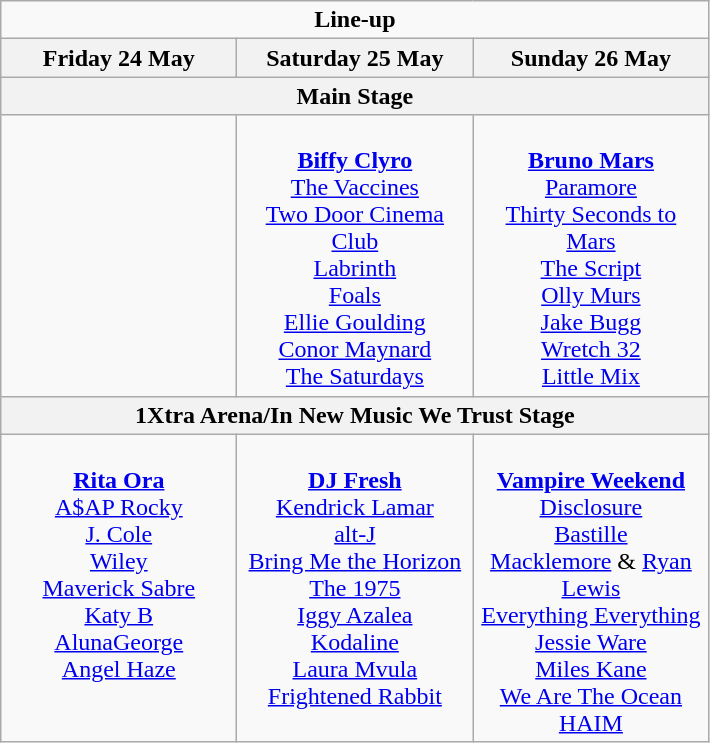<table class="wikitable">
<tr>
<td colspan="3" style="text-align:center;"><strong>Line-up</strong></td>
</tr>
<tr>
<th>Friday 24 May</th>
<th>Saturday 25 May</th>
<th>Sunday 26 May</th>
</tr>
<tr>
<th colspan="3" style="text-align:center;"><strong>Main Stage</strong></th>
</tr>
<tr>
<td style="text-align:center; vertical-align:top; width:150px;"></td>
<td style="text-align:center; vertical-align:top; width:150px;"><br><strong><a href='#'>Biffy Clyro</a></strong>
<br><a href='#'>The Vaccines</a>
<br><a href='#'>Two Door Cinema Club</a>
<br><a href='#'>Labrinth</a>
<br><a href='#'>Foals</a>
<br><a href='#'>Ellie Goulding</a>
<br><a href='#'>Conor Maynard</a>
<br><a href='#'>The Saturdays</a></td>
<td style="text-align:center; vertical-align:top; width:150px;"><br><strong><a href='#'>Bruno Mars</a></strong>
<br><a href='#'>Paramore</a>
<br><a href='#'>Thirty Seconds to Mars</a>
<br><a href='#'>The Script</a>
<br><a href='#'>Olly Murs</a>
<br><a href='#'>Jake Bugg</a>
<br><a href='#'>Wretch 32</a>
<br><a href='#'>Little Mix</a></td>
</tr>
<tr>
<th colspan="3" style="text-align:center;"><strong>1Xtra Arena/In New Music We Trust Stage</strong></th>
</tr>
<tr>
<td style="text-align:center; vertical-align:top; width:150px;"><br><strong><a href='#'>Rita Ora</a></strong>
<br><a href='#'>A$AP Rocky</a>
<br><a href='#'>J. Cole</a>
<br><a href='#'>Wiley</a>
<br><a href='#'>Maverick Sabre</a>
<br><a href='#'>Katy B</a>
<br><a href='#'>AlunaGeorge</a>
<br><a href='#'>Angel Haze</a></td>
<td style="text-align:center; vertical-align:top; width:150px;"><br><strong><a href='#'>DJ Fresh</a></strong> 
<br><a href='#'>Kendrick Lamar</a>
<br><a href='#'>alt-J</a>
<br><a href='#'>Bring Me the Horizon</a>
<br><a href='#'>The 1975</a>
<br><a href='#'>Iggy Azalea</a> 
<br><a href='#'>Kodaline</a> 
<br><a href='#'>Laura Mvula</a> 
<br><a href='#'>Frightened Rabbit</a></td>
<td style="text-align:center; vertical-align:top; width:150px;"><br><strong><a href='#'>Vampire Weekend</a></strong> 
<br><a href='#'>Disclosure</a>
<br><a href='#'>Bastille</a>
<br><a href='#'>Macklemore</a> & <a href='#'>Ryan Lewis</a> 
<br><a href='#'>Everything Everything</a> 
<br><a href='#'>Jessie Ware</a> 
<br><a href='#'>Miles Kane</a>
<br><a href='#'>We Are The Ocean</a>
<br><a href='#'>HAIM</a></td>
</tr>
</table>
